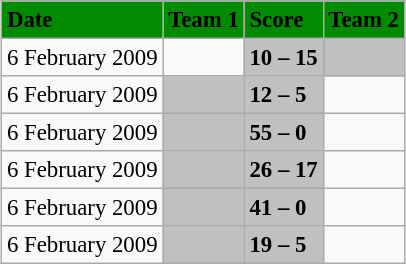<table class="wikitable" style="margin:0.5em auto; font-size:95%">
<tr bgcolor="#008B00">
<td><strong>Date</strong></td>
<td><strong>Team 1</strong></td>
<td><strong>Score</strong></td>
<td><strong>Team 2</strong></td>
</tr>
<tr>
<td>6 February 2009</td>
<td></td>
<td bgcolor="silver"><strong>10 – 15</strong></td>
<td bgcolor="silver"><strong></strong></td>
</tr>
<tr>
<td>6 February 2009</td>
<td bgcolor="silver"><strong></strong></td>
<td bgcolor="silver"><strong>12 – 5</strong></td>
<td></td>
</tr>
<tr>
<td>6 February 2009</td>
<td bgcolor="silver"><strong></strong></td>
<td bgcolor="silver"><strong>55 – 0</strong></td>
<td></td>
</tr>
<tr>
<td>6 February 2009</td>
<td bgcolor="silver"><strong></strong></td>
<td bgcolor="silver"><strong>26 – 17</strong></td>
<td></td>
</tr>
<tr>
<td>6 February 2009</td>
<td bgcolor="silver"><strong></strong></td>
<td bgcolor="silver"><strong>41 – 0</strong></td>
<td></td>
</tr>
<tr>
<td>6 February 2009</td>
<td bgcolor="silver"><strong></strong></td>
<td bgcolor="silver"><strong>19 – 5</strong></td>
<td></td>
</tr>
</table>
